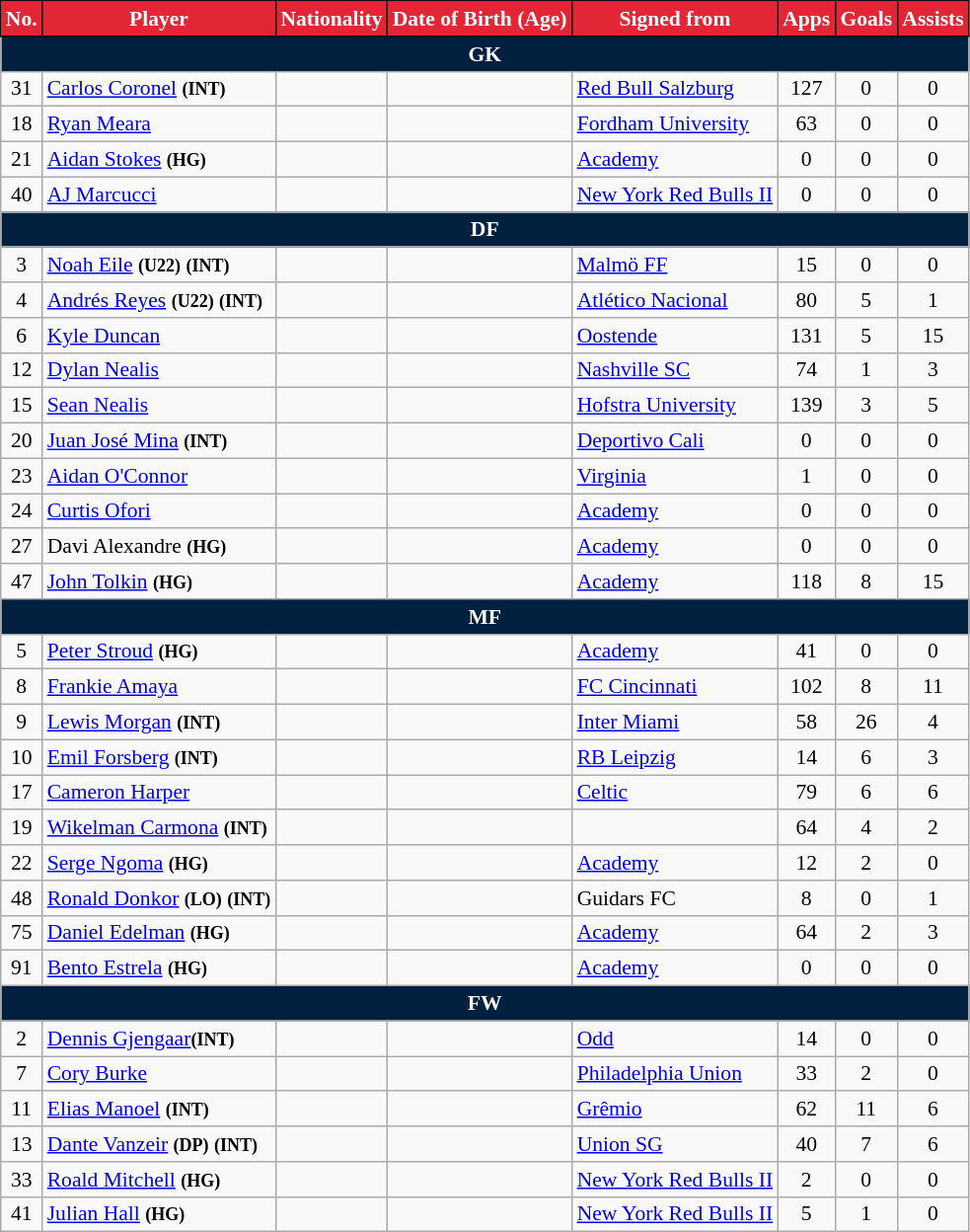<table class="wikitable sortable" style="text-align:center; font-size:90%;">
<tr>
<th style="background:#E32636; color:#fff;  border:1px solid #0e0e0e; text-align:center;">No.</th>
<th style="background:#E32636; color:#fff;  border:1px solid #0e0e0e; text-align:center;">Player</th>
<th style="background:#E32636; color:#fff;  border:1px solid #0e0e0e; text-align:center;">Nationality</th>
<th style="background:#E32636; color:#fff;  border:1px solid #0e0e0e; text-align:center;">Date of Birth (Age)</th>
<th style="background:#E32636; color:#fff;  border:1px solid #0e0e0e; text-align:center;">Signed from</th>
<th style="background:#E32636; color:#fff;  border:1px solid #0e0e0e; text-align:center;">Apps</th>
<th style="background:#E32636; color:#fff;  border:1px solid #0e0e0e; text-align:center;">Goals</th>
<th style="background:#E32636; color:#fff;  border:1px solid #0e0e0e; text-align:center;">Assists</th>
</tr>
<tr>
<th colspan="8" style="background:#002040; color:white; text-align:center;">GK</th>
</tr>
<tr>
<td>31</td>
<td align="left"><a href='#'>Carlos Coronel</a> <small><strong>(INT)</strong></small></td>
<td></td>
<td></td>
<td align="left"> <a href='#'>Red Bull Salzburg</a></td>
<td>127</td>
<td>0</td>
<td>0</td>
</tr>
<tr>
<td>18</td>
<td align="left"><a href='#'>Ryan Meara</a></td>
<td></td>
<td></td>
<td align="left"> <a href='#'>Fordham University</a></td>
<td>63</td>
<td>0</td>
<td>0</td>
</tr>
<tr>
<td>21</td>
<td align="left"><a href='#'>Aidan Stokes</a> <small><strong>(HG)</strong></small></td>
<td></td>
<td></td>
<td align="left"><a href='#'>Academy</a></td>
<td>0</td>
<td>0</td>
<td>0</td>
</tr>
<tr>
<td>40</td>
<td align="left"><a href='#'>AJ Marcucci</a></td>
<td></td>
<td></td>
<td align="left"> <a href='#'>New York Red Bulls II</a></td>
<td>0</td>
<td>0</td>
<td>0</td>
</tr>
<tr>
<th colspan="8" style="background:#002040; color:white; text-align:center;">DF</th>
</tr>
<tr>
<td>3</td>
<td align="left"><a href='#'>Noah Eile</a> <small><strong>(U22)</strong></small> <small><strong>(INT)</strong></small></td>
<td></td>
<td></td>
<td align="left"> <a href='#'>Malmö FF</a></td>
<td>15</td>
<td>0</td>
<td>0</td>
</tr>
<tr>
<td>4</td>
<td align="left"><a href='#'>Andrés Reyes</a> <small><strong>(U22)</strong></small> <small><strong>(INT)</strong></small></td>
<td></td>
<td></td>
<td align="left"> <a href='#'>Atlético Nacional</a></td>
<td>80</td>
<td>5</td>
<td>1</td>
</tr>
<tr>
<td>6</td>
<td align="left"><a href='#'>Kyle Duncan</a></td>
<td></td>
<td></td>
<td align="left"> <a href='#'>Oostende</a></td>
<td>131</td>
<td>5</td>
<td>15</td>
</tr>
<tr>
<td>12</td>
<td align="left"><a href='#'>Dylan Nealis</a></td>
<td></td>
<td></td>
<td align="left"> <a href='#'>Nashville SC</a></td>
<td>74</td>
<td>1</td>
<td>3</td>
</tr>
<tr>
<td>15</td>
<td align="left"><a href='#'>Sean Nealis</a></td>
<td></td>
<td></td>
<td align="left"> <a href='#'>Hofstra University</a></td>
<td>139</td>
<td>3</td>
<td>5</td>
</tr>
<tr>
<td>20</td>
<td align="left"><a href='#'>Juan José Mina</a> <small><strong>(INT)</strong></small></td>
<td></td>
<td></td>
<td align="left"> <a href='#'>Deportivo Cali</a></td>
<td>0</td>
<td>0</td>
<td>0</td>
</tr>
<tr>
<td>23</td>
<td align="left"><a href='#'>Aidan O'Connor</a></td>
<td></td>
<td></td>
<td align="left"> <a href='#'>Virginia</a></td>
<td>1</td>
<td>0</td>
<td>0</td>
</tr>
<tr>
<td>24</td>
<td align="left"><a href='#'>Curtis Ofori</a></td>
<td></td>
<td></td>
<td align="left"><a href='#'>Academy</a></td>
<td>0</td>
<td>0</td>
<td>0</td>
</tr>
<tr>
<td>27</td>
<td align="left">Davi Alexandre <small><strong>(HG)</strong></small></td>
<td></td>
<td></td>
<td align="left"><a href='#'>Academy</a></td>
<td>0</td>
<td>0</td>
<td>0</td>
</tr>
<tr>
<td>47</td>
<td align="left"><a href='#'>John Tolkin</a> <small><strong>(HG)</strong></small></td>
<td></td>
<td></td>
<td align="left"><a href='#'>Academy</a></td>
<td>118</td>
<td>8</td>
<td>15</td>
</tr>
<tr>
<th colspan="8" style="background:#002040; color:white; text-align:center;">MF</th>
</tr>
<tr>
<td>5</td>
<td align="left"><a href='#'>Peter Stroud</a> <small><strong>(HG)</strong></small></td>
<td></td>
<td></td>
<td align="left"><a href='#'>Academy</a></td>
<td>41</td>
<td>0</td>
<td>0</td>
</tr>
<tr>
<td>8</td>
<td align="left"><a href='#'>Frankie Amaya</a></td>
<td></td>
<td></td>
<td align="left"> <a href='#'>FC Cincinnati</a></td>
<td>102</td>
<td>8</td>
<td>11</td>
</tr>
<tr>
<td>9</td>
<td align="left"><a href='#'>Lewis Morgan</a> <small><strong>(INT)</strong></small></td>
<td></td>
<td></td>
<td align="left"> <a href='#'>Inter Miami</a></td>
<td>58</td>
<td>26</td>
<td>4</td>
</tr>
<tr>
<td>10</td>
<td align="left"><a href='#'>Emil Forsberg</a> <small><strong>(INT)</strong></small></td>
<td></td>
<td></td>
<td align="left"> <a href='#'>RB Leipzig</a></td>
<td>14</td>
<td>6</td>
<td>3</td>
</tr>
<tr>
<td>17</td>
<td align="left"><a href='#'>Cameron Harper</a></td>
<td></td>
<td></td>
<td align="left"> <a href='#'>Celtic</a></td>
<td>79</td>
<td>6</td>
<td>6</td>
</tr>
<tr>
<td>19</td>
<td align="left"><a href='#'>Wikelman Carmona</a> <small><strong>(INT)</strong></small></td>
<td></td>
<td></td>
<td align="left"></td>
<td>64</td>
<td>4</td>
<td>2</td>
</tr>
<tr>
<td>22</td>
<td align="left"><a href='#'>Serge Ngoma</a> <small><strong>(HG)</strong></small></td>
<td></td>
<td></td>
<td align="left"><a href='#'>Academy</a></td>
<td>12</td>
<td>2</td>
<td>0</td>
</tr>
<tr>
<td>48</td>
<td align="left"><a href='#'>Ronald Donkor</a> <small><strong>(LO)</strong></small> <small><strong>(INT)</strong></small></td>
<td></td>
<td></td>
<td align="left"> Guidars FC</td>
<td>8</td>
<td>0</td>
<td>1</td>
</tr>
<tr>
<td>75</td>
<td align="left"><a href='#'>Daniel Edelman</a> <small><strong>(HG)</strong></small></td>
<td></td>
<td></td>
<td align="left"><a href='#'>Academy</a></td>
<td>64</td>
<td>2</td>
<td>3</td>
</tr>
<tr>
<td>91</td>
<td align="left"><a href='#'>Bento Estrela</a> <small><strong>(HG)</strong></small></td>
<td></td>
<td></td>
<td align="left"><a href='#'>Academy</a></td>
<td>0</td>
<td>0</td>
<td>0</td>
</tr>
<tr>
<th colspan="8" style="background:#002040; color:white; text-align:center;">FW</th>
</tr>
<tr>
<td>2</td>
<td align="left"><a href='#'>Dennis Gjengaar</a><small><strong>(INT)</strong></small></td>
<td></td>
<td></td>
<td align="left"> <a href='#'>Odd</a></td>
<td>14</td>
<td>0</td>
<td>0</td>
</tr>
<tr>
<td>7</td>
<td align="left"><a href='#'>Cory Burke</a></td>
<td></td>
<td></td>
<td align="left"> <a href='#'>Philadelphia Union</a></td>
<td>33</td>
<td>2</td>
<td>0</td>
</tr>
<tr>
<td>11</td>
<td align="left"><a href='#'>Elias Manoel</a> <small><strong>(INT)</strong></small></td>
<td></td>
<td></td>
<td align="left"> <a href='#'>Grêmio</a></td>
<td>62</td>
<td>11</td>
<td>6</td>
</tr>
<tr>
<td>13</td>
<td align="left"><a href='#'>Dante Vanzeir</a> <small><strong>(DP)</strong></small> <small><strong>(INT)</strong></small></td>
<td></td>
<td></td>
<td align="left"> <a href='#'>Union SG</a></td>
<td>40</td>
<td>7</td>
<td>6</td>
</tr>
<tr>
<td>33</td>
<td align="left"><a href='#'>Roald Mitchell</a> <small><strong>(HG)</strong></small></td>
<td></td>
<td></td>
<td align="left"> <a href='#'>New York Red Bulls II</a></td>
<td>2</td>
<td>0</td>
<td>0</td>
</tr>
<tr>
<td>41</td>
<td align="left"><a href='#'>Julian Hall</a> <small><strong>(HG)</strong></small></td>
<td></td>
<td></td>
<td align="left"> <a href='#'>New York Red Bulls II</a></td>
<td>5</td>
<td>1</td>
<td>0</td>
</tr>
</table>
